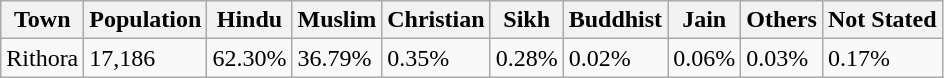<table class="wikitable">
<tr>
<th>Town</th>
<th>Population</th>
<th>Hindu</th>
<th>Muslim</th>
<th>Christian</th>
<th>Sikh</th>
<th>Buddhist</th>
<th>Jain</th>
<th>Others</th>
<th>Not Stated</th>
</tr>
<tr>
<td>Rithora</td>
<td>17,186</td>
<td>62.30%</td>
<td>36.79%</td>
<td>0.35%</td>
<td>0.28%</td>
<td>0.02%</td>
<td>0.06%</td>
<td>0.03%</td>
<td>0.17%</td>
</tr>
</table>
